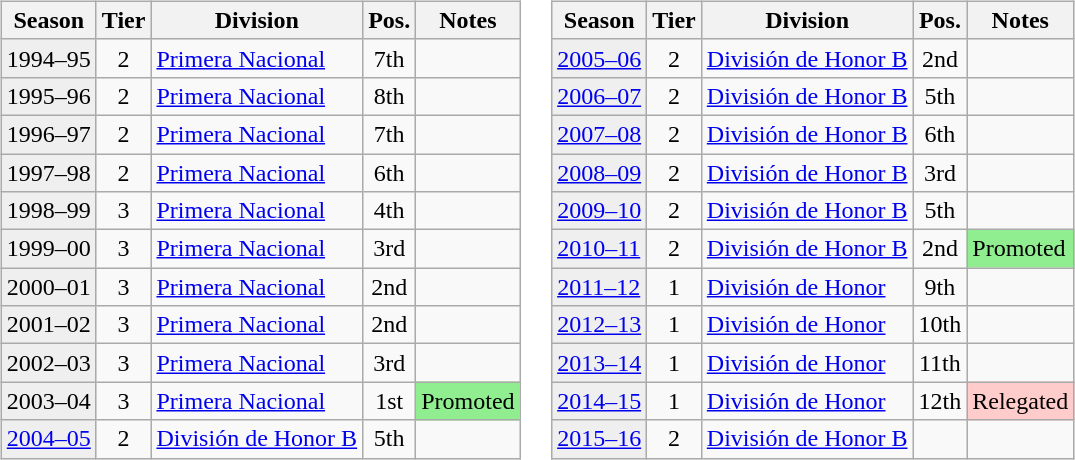<table>
<tr>
<td valign="top" width=0%><br><table class="wikitable">
<tr>
<th>Season</th>
<th>Tier</th>
<th>Division</th>
<th>Pos.</th>
<th>Notes</th>
</tr>
<tr>
<td style="background:#efefef;">1994–95</td>
<td align="center">2</td>
<td><a href='#'>Primera Nacional</a></td>
<td align="center">7th</td>
<td></td>
</tr>
<tr>
<td style="background:#efefef;">1995–96</td>
<td align="center">2</td>
<td><a href='#'>Primera Nacional</a></td>
<td align="center">8th</td>
<td></td>
</tr>
<tr>
<td style="background:#efefef;">1996–97</td>
<td align="center">2</td>
<td><a href='#'>Primera Nacional</a></td>
<td align="center">7th</td>
<td></td>
</tr>
<tr>
<td style="background:#efefef;">1997–98</td>
<td align="center">2</td>
<td><a href='#'>Primera Nacional</a></td>
<td align="center">6th</td>
<td></td>
</tr>
<tr>
<td style="background:#efefef;">1998–99</td>
<td align="center">3</td>
<td><a href='#'>Primera Nacional</a></td>
<td align="center">4th</td>
<td></td>
</tr>
<tr>
<td style="background:#efefef;">1999–00</td>
<td align="center">3</td>
<td><a href='#'>Primera Nacional</a></td>
<td align="center">3rd</td>
<td></td>
</tr>
<tr>
<td style="background:#efefef;">2000–01</td>
<td align="center">3</td>
<td><a href='#'>Primera Nacional</a></td>
<td align="center">2nd</td>
<td></td>
</tr>
<tr>
<td style="background:#efefef;">2001–02</td>
<td align="center">3</td>
<td><a href='#'>Primera Nacional</a></td>
<td align="center">2nd</td>
<td></td>
</tr>
<tr>
<td style="background:#efefef;">2002–03</td>
<td align="center">3</td>
<td><a href='#'>Primera Nacional</a></td>
<td align="center">3rd</td>
<td></td>
</tr>
<tr>
<td style="background:#efefef;">2003–04</td>
<td align="center">3</td>
<td><a href='#'>Primera Nacional</a></td>
<td align="center">1st</td>
<td style="background:#90EE90">Promoted</td>
</tr>
<tr>
<td style="background:#efefef;"><a href='#'>2004–05</a></td>
<td align="center">2</td>
<td><a href='#'>División de Honor B</a></td>
<td align="center">5th</td>
<td></td>
</tr>
</table>
</td>
<td valign="top" width=0%><br><table class="wikitable">
<tr>
<th>Season</th>
<th>Tier</th>
<th>Division</th>
<th>Pos.</th>
<th>Notes</th>
</tr>
<tr>
<td style="background:#efefef;"><a href='#'>2005–06</a></td>
<td align="center">2</td>
<td><a href='#'>División de Honor B</a></td>
<td align="center">2nd</td>
<td></td>
</tr>
<tr>
<td style="background:#efefef;"><a href='#'>2006–07</a></td>
<td align="center">2</td>
<td><a href='#'>División de Honor B</a></td>
<td align="center">5th</td>
<td></td>
</tr>
<tr>
<td style="background:#efefef;"><a href='#'>2007–08</a></td>
<td align="center">2</td>
<td><a href='#'>División de Honor B</a></td>
<td align="center">6th</td>
<td></td>
</tr>
<tr>
<td style="background:#efefef;"><a href='#'>2008–09</a></td>
<td align="center">2</td>
<td><a href='#'>División de Honor B</a></td>
<td align="center">3rd</td>
<td></td>
</tr>
<tr>
<td style="background:#efefef;"><a href='#'>2009–10</a></td>
<td align="center">2</td>
<td><a href='#'>División de Honor B</a></td>
<td align="center">5th</td>
<td></td>
</tr>
<tr>
<td style="background:#efefef;"><a href='#'>2010–11</a></td>
<td align="center">2</td>
<td><a href='#'>División de Honor B</a></td>
<td align="center">2nd</td>
<td style="background:#90EE90">Promoted</td>
</tr>
<tr>
<td style="background:#efefef;"><a href='#'>2011–12</a></td>
<td align="center">1</td>
<td><a href='#'>División de Honor</a></td>
<td align="center">9th</td>
<td></td>
</tr>
<tr>
<td style="background:#efefef;"><a href='#'>2012–13</a></td>
<td align="center">1</td>
<td><a href='#'>División de Honor</a></td>
<td align="center">10th</td>
<td></td>
</tr>
<tr>
<td style="background:#efefef;"><a href='#'>2013–14</a></td>
<td align="center">1</td>
<td><a href='#'>División de Honor</a></td>
<td align="center">11th</td>
<td></td>
</tr>
<tr>
<td style="background:#efefef;"><a href='#'>2014–15</a></td>
<td align="center">1</td>
<td><a href='#'>División de Honor</a></td>
<td align="center">12th</td>
<td style="background:#ffcccc">Relegated</td>
</tr>
<tr>
<td style="background:#efefef;"><a href='#'>2015–16</a></td>
<td align="center">2</td>
<td><a href='#'>División de Honor B</a></td>
<td align="center"></td>
<td></td>
</tr>
</table>
</td>
</tr>
</table>
